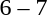<table style="text-align:center">
<tr>
<th width=200></th>
<th width=100></th>
<th width=200></th>
</tr>
<tr>
<td align=right></td>
<td>6 – 7</td>
<td align=left><strong></strong></td>
</tr>
</table>
